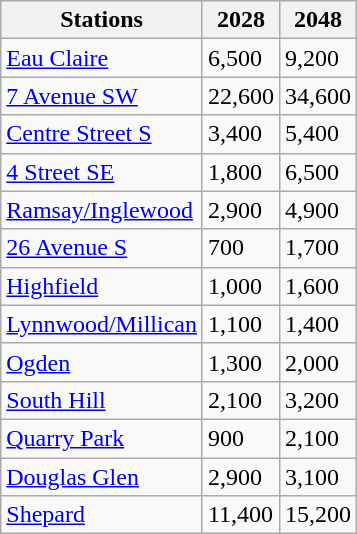<table class="wikitable">
<tr>
<th>Stations</th>
<th>2028</th>
<th>2048</th>
</tr>
<tr>
<td><a href='#'>Eau Claire</a></td>
<td>6,500</td>
<td>9,200</td>
</tr>
<tr>
<td><a href='#'>7 Avenue SW</a></td>
<td>22,600</td>
<td>34,600</td>
</tr>
<tr>
<td><a href='#'>Centre Street S</a></td>
<td>3,400</td>
<td>5,400</td>
</tr>
<tr>
<td><a href='#'>4 Street SE</a></td>
<td>1,800</td>
<td>6,500</td>
</tr>
<tr>
<td><a href='#'>Ramsay/Inglewood</a></td>
<td>2,900</td>
<td>4,900</td>
</tr>
<tr>
<td><a href='#'>26 Avenue S</a></td>
<td>700</td>
<td>1,700</td>
</tr>
<tr>
<td><a href='#'>Highfield</a></td>
<td>1,000</td>
<td>1,600</td>
</tr>
<tr>
<td><a href='#'>Lynnwood/Millican</a></td>
<td>1,100</td>
<td>1,400</td>
</tr>
<tr>
<td><a href='#'>Ogden</a></td>
<td>1,300</td>
<td>2,000</td>
</tr>
<tr>
<td><a href='#'>South Hill</a></td>
<td>2,100</td>
<td>3,200</td>
</tr>
<tr>
<td><a href='#'>Quarry Park</a></td>
<td>900</td>
<td>2,100</td>
</tr>
<tr>
<td><a href='#'>Douglas Glen</a></td>
<td>2,900</td>
<td>3,100</td>
</tr>
<tr>
<td><a href='#'>Shepard</a></td>
<td>11,400</td>
<td>15,200</td>
</tr>
</table>
